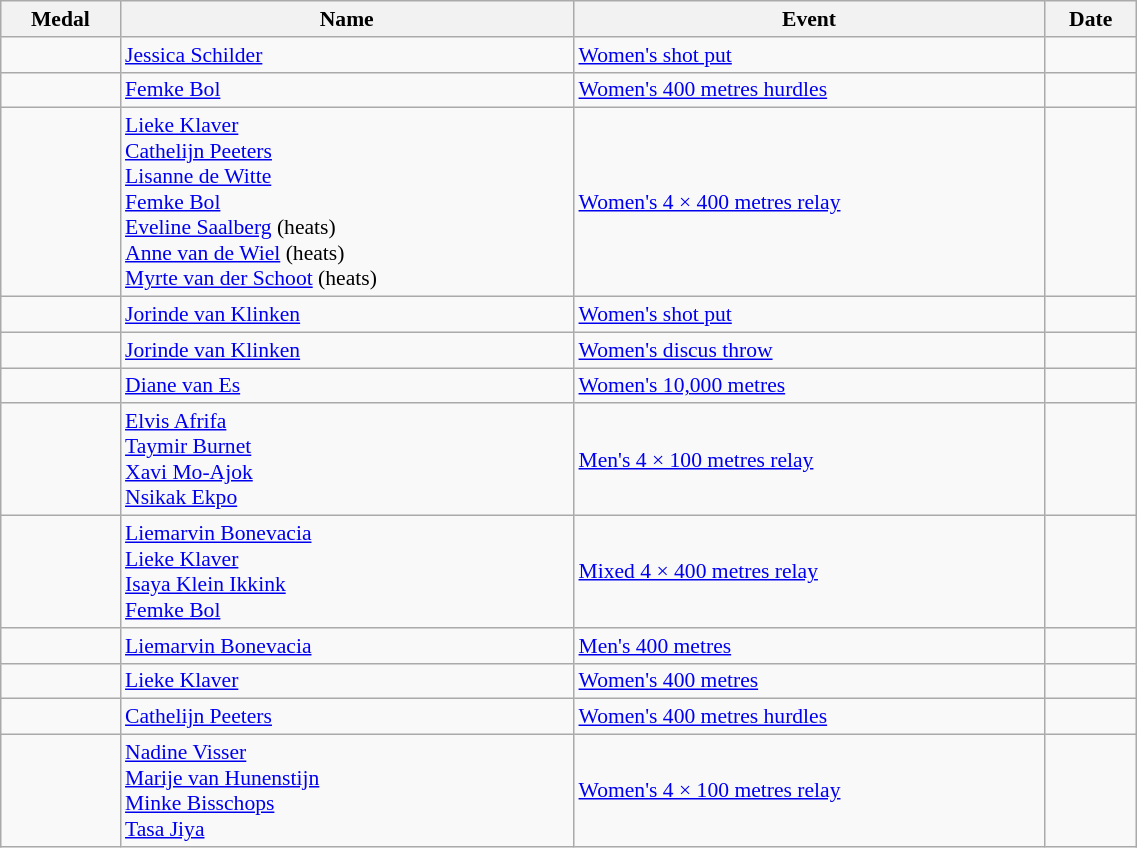<table class="wikitable" style="font-size:90%" width=60%>
<tr>
<th>Medal</th>
<th>Name</th>
<th>Event</th>
<th>Date</th>
</tr>
<tr>
<td></td>
<td><a href='#'>Jessica Schilder</a></td>
<td><a href='#'>Women's shot put</a></td>
<td></td>
</tr>
<tr>
<td></td>
<td><a href='#'>Femke Bol</a></td>
<td><a href='#'>Women's 400 metres hurdles</a></td>
<td></td>
</tr>
<tr>
<td></td>
<td><a href='#'>Lieke Klaver</a><br><a href='#'>Cathelijn Peeters</a><br><a href='#'>Lisanne de Witte</a><br><a href='#'>Femke Bol</a><br><a href='#'>Eveline Saalberg</a> (heats)<br><a href='#'>Anne van de Wiel</a> (heats)<br><a href='#'>Myrte van der Schoot</a> (heats)</td>
<td><a href='#'>Women's 4 × 400 metres relay</a></td>
<td></td>
</tr>
<tr>
<td></td>
<td><a href='#'>Jorinde van Klinken</a></td>
<td><a href='#'>Women's shot put</a></td>
<td></td>
</tr>
<tr>
<td></td>
<td><a href='#'>Jorinde van Klinken</a></td>
<td><a href='#'>Women's discus throw</a></td>
<td></td>
</tr>
<tr>
<td></td>
<td><a href='#'>Diane van Es</a></td>
<td><a href='#'>Women's 10,000 metres</a></td>
<td></td>
</tr>
<tr>
<td></td>
<td><a href='#'>Elvis Afrifa</a><br><a href='#'>Taymir Burnet</a><br><a href='#'>Xavi Mo-Ajok</a><br><a href='#'>Nsikak Ekpo</a></td>
<td><a href='#'>Men's 4 × 100 metres relay</a></td>
<td></td>
</tr>
<tr>
<td></td>
<td><a href='#'>Liemarvin Bonevacia</a><br><a href='#'>Lieke Klaver</a><br><a href='#'>Isaya Klein Ikkink</a><br><a href='#'>Femke Bol</a></td>
<td><a href='#'>Mixed 4 × 400 metres relay</a></td>
<td></td>
</tr>
<tr>
<td></td>
<td><a href='#'>Liemarvin Bonevacia</a></td>
<td><a href='#'>Men's 400 metres</a></td>
<td></td>
</tr>
<tr>
<td></td>
<td><a href='#'>Lieke Klaver</a></td>
<td><a href='#'>Women's 400 metres</a></td>
<td></td>
</tr>
<tr>
<td></td>
<td><a href='#'>Cathelijn Peeters</a></td>
<td><a href='#'>Women's 400 metres hurdles</a></td>
<td></td>
</tr>
<tr>
<td></td>
<td><a href='#'>Nadine Visser</a><br><a href='#'>Marije van Hunenstijn</a><br><a href='#'>Minke Bisschops</a><br><a href='#'>Tasa Jiya</a></td>
<td><a href='#'>Women's 4 × 100 metres relay</a></td>
<td></td>
</tr>
</table>
